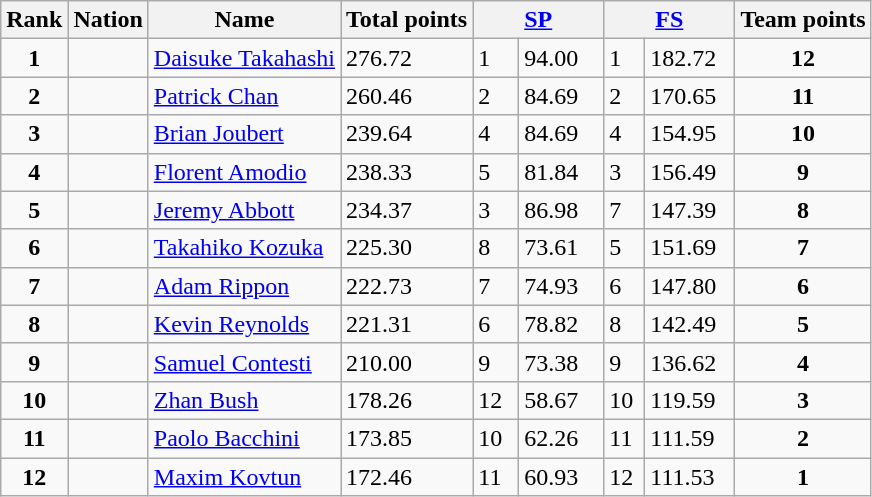<table class="wikitable sortable">
<tr>
<th>Rank</th>
<th>Nation</th>
<th>Name</th>
<th>Total points</th>
<th colspan="2" width="80px"><a href='#'>SP</a></th>
<th colspan="2" width="80px"><a href='#'>FS</a></th>
<th>Team points</th>
</tr>
<tr>
<td align="center"><strong>1</strong></td>
<td></td>
<td><a href='#'>Daisuke Takahashi</a></td>
<td>276.72</td>
<td>1</td>
<td>94.00</td>
<td>1</td>
<td>182.72</td>
<td align="center"><strong>12</strong></td>
</tr>
<tr>
<td align="center"><strong>2</strong></td>
<td></td>
<td><a href='#'>Patrick Chan</a></td>
<td>260.46</td>
<td>2</td>
<td>84.69</td>
<td>2</td>
<td>170.65</td>
<td align="center"><strong>11</strong></td>
</tr>
<tr>
<td align="center"><strong>3</strong></td>
<td></td>
<td><a href='#'>Brian Joubert</a></td>
<td>239.64</td>
<td>4</td>
<td>84.69</td>
<td>4</td>
<td>154.95</td>
<td align="center"><strong>10</strong></td>
</tr>
<tr>
<td align="center"><strong>4</strong></td>
<td></td>
<td><a href='#'>Florent Amodio</a></td>
<td>238.33</td>
<td>5</td>
<td>81.84</td>
<td>3</td>
<td>156.49</td>
<td align="center"><strong>9</strong></td>
</tr>
<tr>
<td align="center"><strong>5</strong></td>
<td></td>
<td><a href='#'>Jeremy Abbott</a></td>
<td>234.37</td>
<td>3</td>
<td>86.98</td>
<td>7</td>
<td>147.39</td>
<td align="center"><strong>8</strong></td>
</tr>
<tr>
<td align="center"><strong>6</strong></td>
<td></td>
<td><a href='#'>Takahiko Kozuka</a></td>
<td>225.30</td>
<td>8</td>
<td>73.61</td>
<td>5</td>
<td>151.69</td>
<td align="center"><strong>7</strong></td>
</tr>
<tr>
<td align="center"><strong>7</strong></td>
<td></td>
<td><a href='#'>Adam Rippon</a></td>
<td>222.73</td>
<td>7</td>
<td>74.93</td>
<td>6</td>
<td>147.80</td>
<td align="center"><strong>6</strong></td>
</tr>
<tr>
<td align="center"><strong>8</strong></td>
<td></td>
<td><a href='#'>Kevin Reynolds</a></td>
<td>221.31</td>
<td>6</td>
<td>78.82</td>
<td>8</td>
<td>142.49</td>
<td align="center"><strong>5</strong></td>
</tr>
<tr>
<td align="center"><strong>9</strong></td>
<td></td>
<td><a href='#'>Samuel Contesti</a></td>
<td>210.00</td>
<td>9</td>
<td>73.38</td>
<td>9</td>
<td>136.62</td>
<td align="center"><strong>4</strong></td>
</tr>
<tr>
<td align="center"><strong>10</strong></td>
<td></td>
<td><a href='#'>Zhan Bush</a></td>
<td>178.26</td>
<td>12</td>
<td>58.67</td>
<td>10</td>
<td>119.59</td>
<td align="center"><strong>3</strong></td>
</tr>
<tr>
<td align="center"><strong>11</strong></td>
<td></td>
<td><a href='#'>Paolo Bacchini</a></td>
<td>173.85</td>
<td>10</td>
<td>62.26</td>
<td>11</td>
<td>111.59</td>
<td align="center"><strong>2</strong></td>
</tr>
<tr>
<td align="center"><strong>12</strong></td>
<td></td>
<td><a href='#'>Maxim Kovtun</a></td>
<td>172.46</td>
<td>11</td>
<td>60.93</td>
<td>12</td>
<td>111.53</td>
<td align="center"><strong>1</strong></td>
</tr>
</table>
